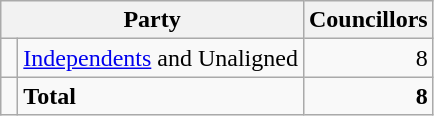<table class="wikitable">
<tr>
<th colspan="2">Party</th>
<th>Councillors</th>
</tr>
<tr>
<td> </td>
<td><a href='#'>Independents</a> and Unaligned</td>
<td align=right>8</td>
</tr>
<tr>
<td></td>
<td><strong>Total</strong></td>
<td align=right><strong>8</strong></td>
</tr>
</table>
